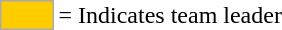<table>
<tr>
<td style="background:#fc0; border:1px solid #aaa; width:2em;"></td>
<td>= Indicates team leader</td>
</tr>
</table>
